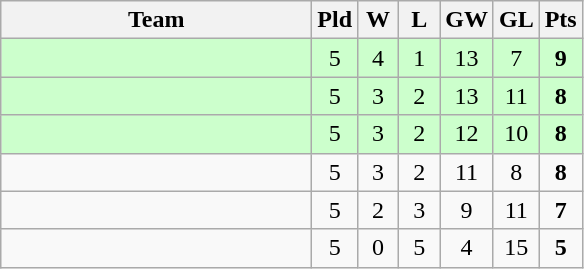<table class="wikitable" style="text-align:center">
<tr>
<th width=200>Team</th>
<th width=20>Pld</th>
<th width=20>W</th>
<th width=20>L</th>
<th width=20>GW</th>
<th width=20>GL</th>
<th width=20>Pts</th>
</tr>
<tr bgcolor=ccffcc>
<td style="text-align:left;"></td>
<td>5</td>
<td>4</td>
<td>1</td>
<td>13</td>
<td>7</td>
<td><strong>9</strong></td>
</tr>
<tr bgcolor=ccffcc>
<td style="text-align:left;"></td>
<td>5</td>
<td>3</td>
<td>2</td>
<td>13</td>
<td>11</td>
<td><strong>8</strong></td>
</tr>
<tr bgcolor=ccffcc>
<td style="text-align:left;"></td>
<td>5</td>
<td>3</td>
<td>2</td>
<td>12</td>
<td>10</td>
<td><strong>8</strong></td>
</tr>
<tr>
<td style="text-align:left;"></td>
<td>5</td>
<td>3</td>
<td>2</td>
<td>11</td>
<td>8</td>
<td><strong>8</strong></td>
</tr>
<tr>
<td style="text-align:left;"></td>
<td>5</td>
<td>2</td>
<td>3</td>
<td>9</td>
<td>11</td>
<td><strong>7</strong></td>
</tr>
<tr>
<td style="text-align:left;"></td>
<td>5</td>
<td>0</td>
<td>5</td>
<td>4</td>
<td>15</td>
<td><strong>5</strong></td>
</tr>
</table>
